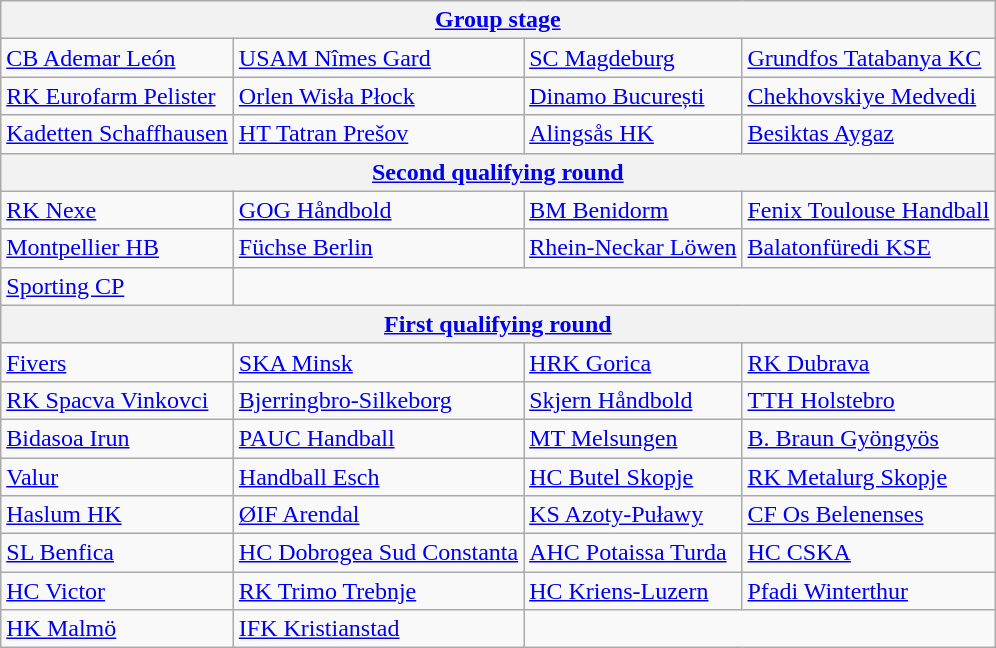<table class="wikitable">
<tr>
<th colspan=4><a href='#'>Group stage</a></th>
</tr>
<tr>
<td> <a href='#'>CB Ademar León</a></td>
<td> <a href='#'>USAM Nîmes Gard</a></td>
<td> <a href='#'>SC Magdeburg</a></td>
<td> <a href='#'>Grundfos Tatabanya KC</a></td>
</tr>
<tr>
<td> <a href='#'>RK Eurofarm Pelister</a></td>
<td> <a href='#'>Orlen Wisła Płock</a></td>
<td> <a href='#'>Dinamo București</a></td>
<td> <a href='#'>Chekhovskiye Medvedi</a></td>
</tr>
<tr>
<td> <a href='#'>Kadetten Schaffhausen</a></td>
<td> <a href='#'>HT Tatran Prešov</a></td>
<td> <a href='#'>Alingsås HK</a></td>
<td> <a href='#'>Besiktas Aygaz</a></td>
</tr>
<tr>
<th colspan=4><a href='#'>Second qualifying round</a></th>
</tr>
<tr>
<td> <a href='#'>RK Nexe</a></td>
<td> <a href='#'>GOG Håndbold</a></td>
<td> <a href='#'>BM Benidorm</a></td>
<td> <a href='#'>Fenix Toulouse Handball</a></td>
</tr>
<tr>
<td> <a href='#'>Montpellier HB</a></td>
<td> <a href='#'>Füchse Berlin</a></td>
<td> <a href='#'>Rhein-Neckar Löwen</a></td>
<td> <a href='#'>Balatonfüredi KSE</a></td>
</tr>
<tr>
<td> <a href='#'>Sporting CP</a></td>
<td colspan="3"></td>
</tr>
<tr>
<th colspan=4><a href='#'>First qualifying round</a></th>
</tr>
<tr>
<td> <a href='#'>Fivers</a></td>
<td> <a href='#'>SKA Minsk</a></td>
<td> <a href='#'>HRK Gorica</a></td>
<td> <a href='#'>RK Dubrava</a></td>
</tr>
<tr>
<td> <a href='#'>RK Spacva Vinkovci</a></td>
<td> <a href='#'>Bjerringbro-Silkeborg</a></td>
<td> <a href='#'>Skjern Håndbold</a></td>
<td> <a href='#'>TTH Holstebro</a></td>
</tr>
<tr>
<td> <a href='#'>Bidasoa Irun</a></td>
<td> <a href='#'>PAUC Handball</a></td>
<td> <a href='#'>MT Melsungen</a></td>
<td> <a href='#'>B. Braun Gyöngyös</a></td>
</tr>
<tr>
<td> <a href='#'>Valur</a></td>
<td> <a href='#'>Handball Esch</a></td>
<td> <a href='#'>HC Butel Skopje</a></td>
<td> <a href='#'>RK Metalurg Skopje</a></td>
</tr>
<tr>
<td> <a href='#'>Haslum HK</a></td>
<td> <a href='#'>ØIF Arendal</a></td>
<td> <a href='#'>KS Azoty-Puławy</a></td>
<td> <a href='#'>CF Os Belenenses</a></td>
</tr>
<tr>
<td> <a href='#'>SL Benfica</a></td>
<td> <a href='#'>HC Dobrogea Sud Constanta</a></td>
<td> <a href='#'>AHC Potaissa Turda</a></td>
<td> <a href='#'>HC CSKA</a></td>
</tr>
<tr>
<td> <a href='#'>HC Victor</a></td>
<td> <a href='#'>RK Trimo Trebnje</a></td>
<td> <a href='#'>HC Kriens-Luzern</a></td>
<td> <a href='#'>Pfadi Winterthur</a></td>
</tr>
<tr>
<td> <a href='#'>HK Malmö</a></td>
<td> <a href='#'>IFK Kristianstad</a></td>
<td colspan="2"></td>
</tr>
</table>
